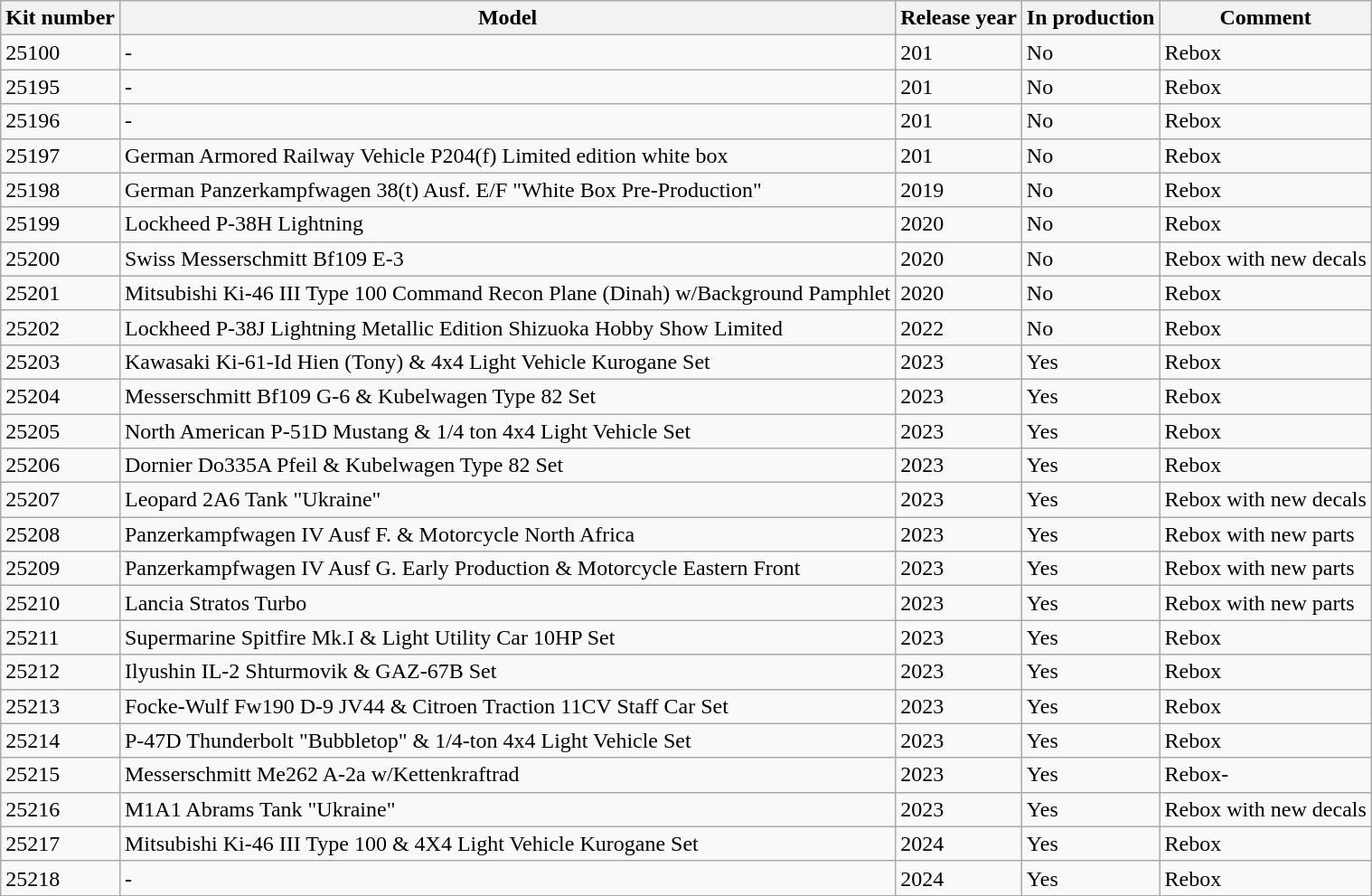<table class="wikitable">
<tr>
<th>Kit number</th>
<th>Model</th>
<th>Release year</th>
<th>In production</th>
<th>Comment</th>
</tr>
<tr>
<td>25100</td>
<td>-</td>
<td>201</td>
<td>No</td>
<td>Rebox</td>
</tr>
<tr>
<td>25195</td>
<td>-</td>
<td>201</td>
<td>No</td>
<td>Rebox</td>
</tr>
<tr>
<td>25196</td>
<td>-</td>
<td>201</td>
<td>No</td>
<td>Rebox</td>
</tr>
<tr>
<td>25197</td>
<td>German Armored Railway Vehicle P204(f) Limited edition white box</td>
<td>201</td>
<td>No</td>
<td>Rebox</td>
</tr>
<tr>
<td>25198</td>
<td>German Panzerkampfwagen 38(t) Ausf. E/F "White Box Pre-Production"</td>
<td>2019</td>
<td>No</td>
<td>Rebox</td>
</tr>
<tr>
<td>25199</td>
<td>Lockheed P-38H Lightning</td>
<td>2020</td>
<td>No</td>
<td>Rebox</td>
</tr>
<tr>
<td>25200</td>
<td>Swiss Messerschmitt Bf109 E-3</td>
<td>2020</td>
<td>No</td>
<td>Rebox with new decals</td>
</tr>
<tr>
<td>25201</td>
<td>Mitsubishi Ki-46 III Type 100 Command Recon Plane (Dinah) w/Background Pamphlet</td>
<td>2020</td>
<td>No</td>
<td>Rebox</td>
</tr>
<tr>
<td>25202</td>
<td>Lockheed P-38J Lightning Metallic Edition Shizuoka Hobby Show Limited</td>
<td>2022</td>
<td>No</td>
<td>Rebox</td>
</tr>
<tr>
<td>25203</td>
<td>Kawasaki Ki-61-Id Hien (Tony) & 4x4 Light Vehicle Kurogane Set</td>
<td>2023</td>
<td>Yes</td>
<td>Rebox</td>
</tr>
<tr>
<td>25204</td>
<td>Messerschmitt Bf109 G-6 & Kubelwagen Type 82 Set</td>
<td>2023</td>
<td>Yes</td>
<td>Rebox</td>
</tr>
<tr>
<td>25205</td>
<td>North American P-51D Mustang & 1/4 ton 4x4 Light Vehicle Set</td>
<td>2023</td>
<td>Yes</td>
<td>Rebox</td>
</tr>
<tr>
<td>25206</td>
<td>Dornier Do335A Pfeil & Kubelwagen Type 82 Set</td>
<td>2023</td>
<td>Yes</td>
<td>Rebox</td>
</tr>
<tr>
<td>25207</td>
<td>Leopard 2A6 Tank "Ukraine"</td>
<td>2023</td>
<td>Yes</td>
<td>Rebox with new decals</td>
</tr>
<tr>
<td>25208</td>
<td>Panzerkampfwagen IV Ausf F. & Motorcycle North Africa</td>
<td>2023</td>
<td>Yes</td>
<td>Rebox with new parts</td>
</tr>
<tr>
<td>25209</td>
<td>Panzerkampfwagen IV Ausf G. Early Production & Motorcycle Eastern Front</td>
<td>2023</td>
<td>Yes</td>
<td>Rebox with new parts</td>
</tr>
<tr>
<td>25210</td>
<td>Lancia Stratos Turbo</td>
<td>2023</td>
<td>Yes</td>
<td>Rebox with new parts</td>
</tr>
<tr>
<td>25211</td>
<td>Supermarine Spitfire Mk.I & Light Utility Car 10HP Set</td>
<td>2023</td>
<td>Yes</td>
<td>Rebox</td>
</tr>
<tr>
<td>25212</td>
<td>Ilyushin IL-2 Shturmovik & GAZ-67B Set</td>
<td>2023</td>
<td>Yes</td>
<td>Rebox</td>
</tr>
<tr>
<td>25213</td>
<td>Focke-Wulf Fw190 D-9 JV44 & Citroen Traction 11CV Staff Car Set</td>
<td>2023</td>
<td>Yes</td>
<td>Rebox</td>
</tr>
<tr>
<td>25214</td>
<td>P-47D Thunderbolt "Bubbletop" & 1/4-ton 4x4 Light Vehicle Set</td>
<td>2023</td>
<td>Yes</td>
<td>Rebox</td>
</tr>
<tr>
<td>25215</td>
<td>Messerschmitt Me262 A-2a w/Kettenkraftrad</td>
<td>2023</td>
<td>Yes</td>
<td>Rebox-</td>
</tr>
<tr>
<td>25216</td>
<td>M1A1 Abrams Tank "Ukraine"</td>
<td>2023</td>
<td>Yes</td>
<td>Rebox with new decals</td>
</tr>
<tr>
<td>25217</td>
<td>Mitsubishi Ki-46 III Type 100 & 4X4 Light Vehicle Kurogane Set</td>
<td>2024</td>
<td>Yes</td>
<td>Rebox</td>
</tr>
<tr>
<td>25218</td>
<td>-</td>
<td>2024</td>
<td>Yes</td>
<td>Rebox</td>
</tr>
<tr>
</tr>
</table>
